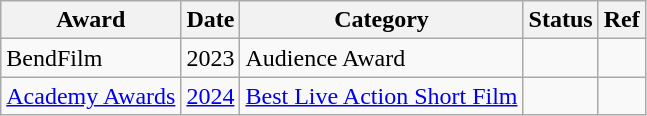<table class="wikitable">
<tr>
<th>Award</th>
<th>Date</th>
<th>Category</th>
<th>Status</th>
<th>Ref</th>
</tr>
<tr>
<td>BendFilm</td>
<td>2023</td>
<td>Audience Award</td>
<td></td>
<td></td>
</tr>
<tr>
<td><a href='#'>Academy Awards</a></td>
<td><a href='#'>2024</a></td>
<td><a href='#'>Best Live Action Short Film</a></td>
<td></td>
<td></td>
</tr>
</table>
